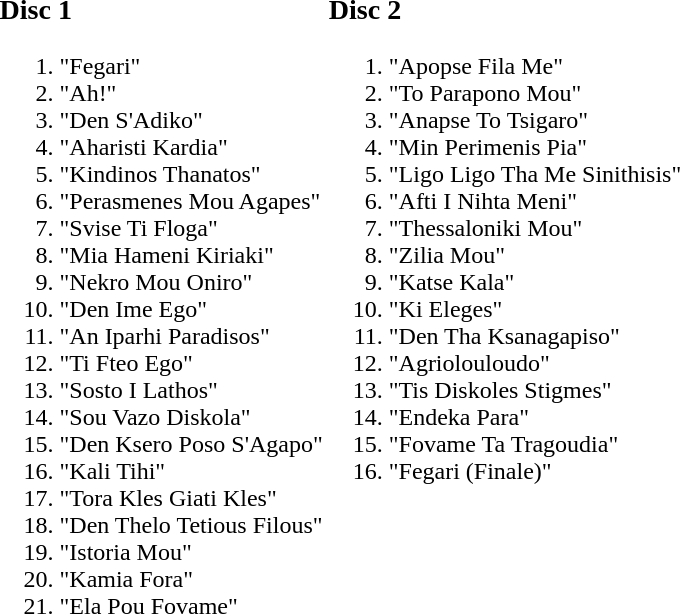<table>
<tr valign="top">
<td><br><h3>Disc 1</h3><ol><li>"Fegari"</li><li>"Ah!"</li><li>"Den S'Adiko"</li><li>"Aharisti Kardia"</li><li>"Kindinos Thanatos"</li><li>"Perasmenes Mou Agapes"</li><li>"Svise Ti Floga"</li><li>"Mia Hameni Kiriaki"</li><li>"Nekro Mou Oniro"</li><li>"Den Ime Ego"</li><li>"An Iparhi Paradisos"</li><li>"Ti Fteo Ego"</li><li>"Sosto I Lathos"</li><li>"Sou Vazo Diskola"</li><li>"Den Ksero Poso S'Agapo"</li><li>"Kali Tihi"</li><li>"Tora Kles Giati Kles"</li><li>"Den Thelo Tetious Filous"</li><li>"Istoria Mou"</li><li>"Kamia Fora"</li><li>"Ela Pou Fovame"</li></ol></td>
<td><br><h3>Disc 2</h3><ol><li>"Apopse Fila Me"</li><li>"To Parapono Mou"</li><li>"Anapse To Tsigaro"</li><li>"Min Perimenis Pia"</li><li>"Ligo Ligo Tha Me Sinithisis"</li><li>"Afti I Nihta Meni"</li><li>"Thessaloniki Mou"</li><li>"Zilia Mou"</li><li>"Katse Kala"</li><li>"Ki Eleges"</li><li>"Den Tha Ksanagapiso"</li><li>"Agriolouloudo"</li><li>"Tis Diskoles Stigmes"</li><li>"Endeka Para"</li><li>"Fovame Ta Tragoudia"</li><li>"Fegari (Finale)"</li></ol></td>
</tr>
</table>
